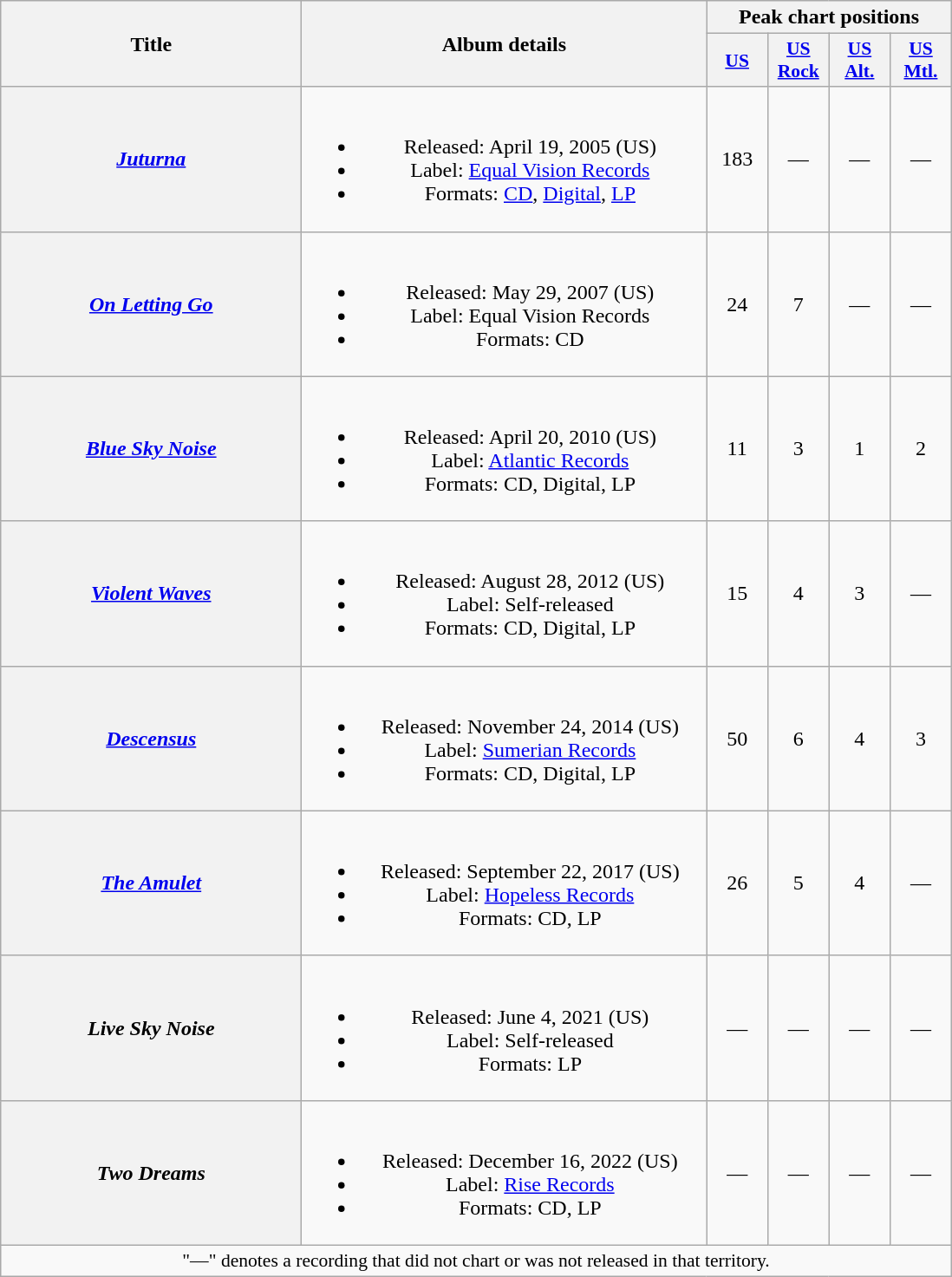<table class="wikitable plainrowheaders" style="text-align:center;">
<tr>
<th scope="col" rowspan="2" style="width:14em;">Title</th>
<th scope="col" rowspan="2" style="width:19em;">Album details</th>
<th scope="col" colspan="4">Peak chart positions</th>
</tr>
<tr>
<th scope="col" style="width:2.8em; font-size:90%;"><a href='#'>US</a><br></th>
<th scope="col" style="width:2.8em; font-size:90%;"><a href='#'>US<br>Rock</a><br></th>
<th scope="col" style="width:2.8em; font-size:90%;"><a href='#'>US<br>Alt.</a><br></th>
<th scope="col" style="width:2.8em; font-size:90%;"><a href='#'>US<br>Mtl.</a><br></th>
</tr>
<tr>
<th scope="row"><em><a href='#'>Juturna</a></em></th>
<td><br><ul><li>Released: April 19, 2005 <span>(US)</span></li><li>Label: <a href='#'>Equal Vision Records</a></li><li>Formats: <a href='#'>CD</a>, <a href='#'>Digital</a>, <a href='#'>LP</a></li></ul></td>
<td>183</td>
<td>—</td>
<td>—</td>
<td>—</td>
</tr>
<tr>
<th scope="row"><em><a href='#'>On Letting Go</a></em></th>
<td><br><ul><li>Released: May 29, 2007 <span>(US)</span></li><li>Label: Equal Vision Records</li><li>Formats: CD</li></ul></td>
<td>24</td>
<td>7</td>
<td>—</td>
<td>—</td>
</tr>
<tr>
<th scope="row"><em><a href='#'>Blue Sky Noise</a></em></th>
<td><br><ul><li>Released: April 20, 2010 <span>(US)</span></li><li>Label: <a href='#'>Atlantic Records</a></li><li>Formats: CD, Digital, LP</li></ul></td>
<td>11</td>
<td>3</td>
<td>1</td>
<td>2</td>
</tr>
<tr>
<th scope="row"><em><a href='#'>Violent Waves</a></em></th>
<td><br><ul><li>Released: August 28, 2012 <span>(US)</span></li><li>Label: Self-released</li><li>Formats: CD, Digital, LP</li></ul></td>
<td>15</td>
<td>4</td>
<td>3</td>
<td>—</td>
</tr>
<tr>
<th scope="row"><em><a href='#'>Descensus</a></em></th>
<td><br><ul><li>Released: November 24, 2014 <span>(US)</span></li><li>Label: <a href='#'>Sumerian Records</a></li><li>Formats: CD, Digital, LP</li></ul></td>
<td>50</td>
<td>6</td>
<td>4</td>
<td>3</td>
</tr>
<tr>
<th scope="row"><em><a href='#'>The Amulet</a></em></th>
<td><br><ul><li>Released: September 22, 2017 <span>(US)</span></li><li>Label: <a href='#'>Hopeless Records</a></li><li>Formats: CD, LP</li></ul></td>
<td>26</td>
<td>5</td>
<td>4</td>
<td>—</td>
</tr>
<tr>
<th scope="row"><em>Live Sky Noise</em></th>
<td><br><ul><li>Released: June 4, 2021 <span>(US)</span></li><li>Label: Self-released</li><li>Formats: LP</li></ul></td>
<td>—</td>
<td>—</td>
<td>—</td>
<td>—</td>
</tr>
<tr>
<th scope="row"><em>Two Dreams</em></th>
<td><br><ul><li>Released: December 16, 2022 <span>(US)</span></li><li>Label: <a href='#'>Rise Records</a></li><li>Formats: CD, LP</li></ul></td>
<td>—</td>
<td>—</td>
<td>—</td>
<td>—</td>
</tr>
<tr>
<td colspan="8" style="font-size:90%">"—" denotes a recording that did not chart or was not released in that territory.</td>
</tr>
</table>
